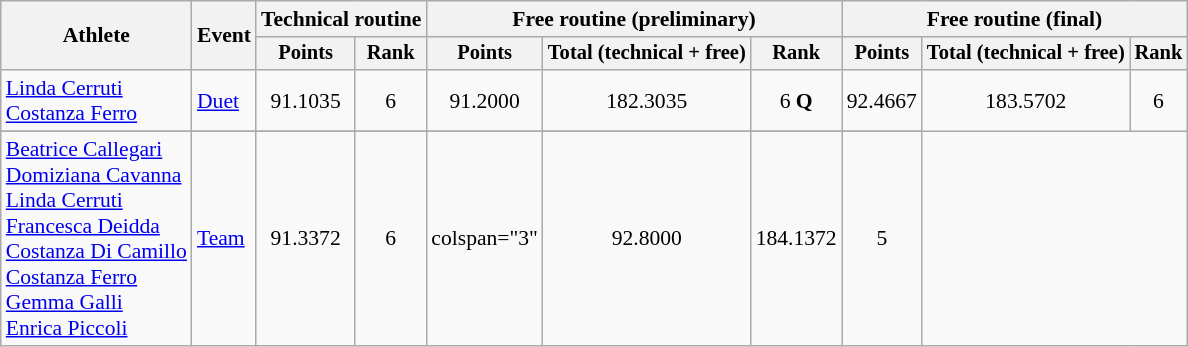<table class="wikitable" style="font-size:90%">
<tr>
<th rowspan="2">Athlete</th>
<th rowspan="2">Event</th>
<th colspan=2>Technical routine</th>
<th colspan=3>Free routine (preliminary)</th>
<th colspan=3>Free routine (final)</th>
</tr>
<tr style="font-size:95%">
<th>Points</th>
<th>Rank</th>
<th>Points</th>
<th>Total (technical + free)</th>
<th>Rank</th>
<th>Points</th>
<th>Total (technical + free)</th>
<th>Rank</th>
</tr>
<tr align=center>
<td align=left><a href='#'>Linda Cerruti</a><br><a href='#'>Costanza Ferro</a></td>
<td align=left><a href='#'>Duet</a></td>
<td>91.1035</td>
<td>6</td>
<td>91.2000</td>
<td>182.3035</td>
<td>6 <strong>Q</strong></td>
<td>92.4667</td>
<td>183.5702</td>
<td>6</td>
</tr>
<tr>
</tr>
<tr align=center>
<td align=left><a href='#'>Beatrice Callegari</a><br><a href='#'>Domiziana Cavanna</a><br><a href='#'>Linda Cerruti</a><br><a href='#'>Francesca Deidda</a><br><a href='#'>Costanza Di Camillo</a><br><a href='#'>Costanza Ferro</a><br><a href='#'>Gemma Galli</a><br><a href='#'>Enrica Piccoli</a></td>
<td align=left><a href='#'>Team</a></td>
<td>91.3372</td>
<td>6</td>
<td>colspan="3" </td>
<td>92.8000</td>
<td>184.1372</td>
<td>5</td>
</tr>
</table>
